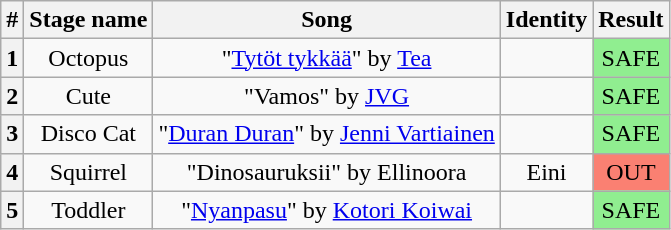<table class="wikitable plainrowheaders" style="text-align: center;">
<tr>
<th>#</th>
<th>Stage name</th>
<th>Song</th>
<th>Identity</th>
<th>Result</th>
</tr>
<tr>
<th>1</th>
<td>Octopus</td>
<td>"<a href='#'>Tytöt tykkää</a>" by <a href='#'>Tea</a></td>
<td></td>
<td bgcolor="lightgreen">SAFE</td>
</tr>
<tr>
<th>2</th>
<td>Cute</td>
<td>"Vamos" by <a href='#'>JVG</a></td>
<td></td>
<td bgcolor="lightgreen">SAFE</td>
</tr>
<tr>
<th>3</th>
<td>Disco Cat</td>
<td>"<a href='#'>Duran Duran</a>" by <a href='#'>Jenni Vartiainen</a></td>
<td></td>
<td bgcolor="lightgreen">SAFE</td>
</tr>
<tr>
<th>4</th>
<td>Squirrel</td>
<td>"Dinosauruksii" by Ellinoora</td>
<td>Eini</td>
<td bgcolor="salmon">OUT</td>
</tr>
<tr>
<th>5</th>
<td>Toddler</td>
<td>"<a href='#'>Nyanpasu</a>" by <a href='#'>Kotori Koiwai</a></td>
<td></td>
<td bgcolor="lightgreen">SAFE</td>
</tr>
</table>
